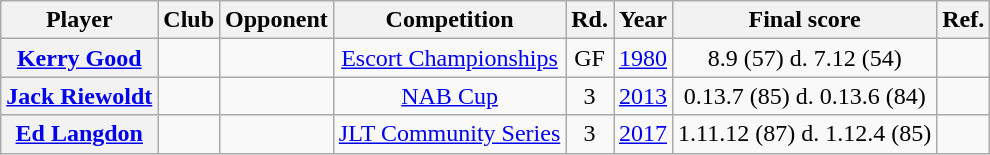<table class="wikitable sortable plainrowheaders" style="text-align:center;">
<tr + Players to have kicked a goal win>
<th scope="col">Player</th>
<th scope="col">Club</th>
<th scope="col">Opponent</th>
<th>Competition</th>
<th scope="col">Rd.</th>
<th scope="col">Year</th>
<th scope="col">Final score</th>
<th scope="col">Ref.</th>
</tr>
<tr>
<th scope="row"><a href='#'>Kerry Good</a></th>
<td></td>
<td></td>
<td><a href='#'>Escort Championships</a></td>
<td>GF</td>
<td><a href='#'>1980</a></td>
<td>8.9 (57) d. 7.12 (54)</td>
<td></td>
</tr>
<tr>
<th scope="row"><a href='#'>Jack Riewoldt</a></th>
<td></td>
<td></td>
<td><a href='#'>NAB Cup</a></td>
<td>3</td>
<td><a href='#'>2013</a></td>
<td>0.13.7 (85) d. 0.13.6 (84)</td>
<td></td>
</tr>
<tr>
<th scope="row"><a href='#'>Ed Langdon</a></th>
<td></td>
<td></td>
<td><a href='#'>JLT Community Series</a></td>
<td>3</td>
<td><a href='#'>2017</a></td>
<td>1.11.12 (87) d. 1.12.4 (85)</td>
<td></td>
</tr>
</table>
